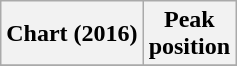<table class="wikitable sortable plainrowheaders" style="text-align:center">
<tr>
<th scope="col">Chart (2016)</th>
<th scope="col">Peak<br>position</th>
</tr>
<tr>
</tr>
</table>
